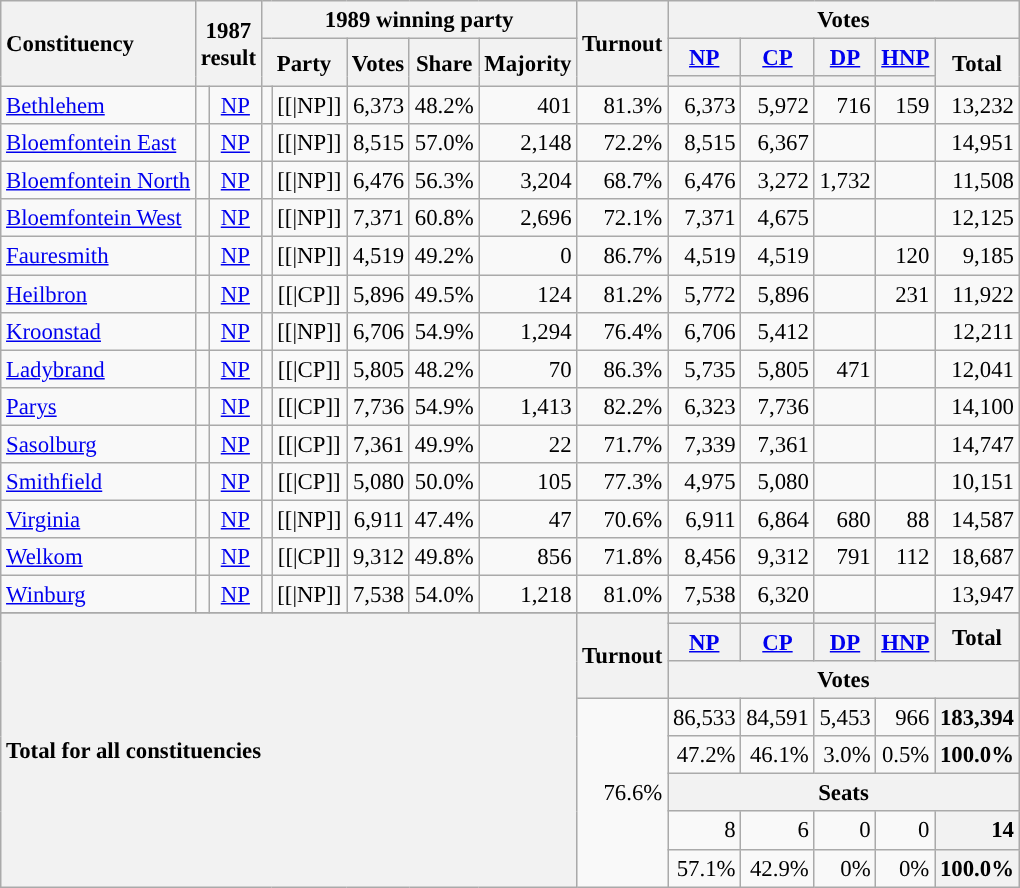<table class="wikitable sortable" style="text-align:right; font-size:95%">
<tr>
<th rowspan="3" scope="col" style="text-align:left;">Constituency</th>
<th colspan="2" rowspan="3" scope="col">1987<br>result</th>
<th colspan="5">1989 winning party</th>
<th rowspan="3" scope="col">Turnout</th>
<th colspan="5" scope="col">Votes</th>
</tr>
<tr>
<th colspan="2" rowspan="2">Party</th>
<th rowspan="2" scope="col">Votes</th>
<th rowspan="2" scope="col">Share</th>
<th rowspan="2" scope="col">Majority</th>
<th scope="col"><a href='#'>NP</a></th>
<th scope="col"><a href='#'>CP</a></th>
<th scope="col"><a href='#'>DP</a></th>
<th scope="col"><a href='#'>HNP</a></th>
<th rowspan="2" scope="col">Total</th>
</tr>
<tr>
<th scope="col" style="background:"></th>
<th scope="col" style="background:"></th>
<th scope="col" style="background:"></th>
<th scope="col" style="background:"></th>
</tr>
<tr>
<td style="text-align:left;"><a href='#'>Bethlehem</a></td>
<td style="background:"></td>
<td style="text-align:center;"><a href='#'>NP</a></td>
<td style="background:"></td>
<td style="text-align:center;">[[|NP]]</td>
<td>6,373</td>
<td>48.2%</td>
<td>401</td>
<td>81.3%</td>
<td>6,373</td>
<td>5,972</td>
<td>716</td>
<td>159</td>
<td>13,232</td>
</tr>
<tr>
<td style="text-align:left;"><a href='#'>Bloemfontein East</a></td>
<td style="background:"></td>
<td style="text-align:center;"><a href='#'>NP</a></td>
<td style="background:"></td>
<td style="text-align:center;">[[|NP]]</td>
<td>8,515</td>
<td>57.0%</td>
<td>2,148</td>
<td>72.2%</td>
<td>8,515</td>
<td>6,367</td>
<td></td>
<td></td>
<td>14,951</td>
</tr>
<tr>
<td style="text-align:left;"><a href='#'>Bloemfontein North</a></td>
<td style="background:"></td>
<td style="text-align:center;"><a href='#'>NP</a></td>
<td style="background:"></td>
<td style="text-align:center;">[[|NP]]</td>
<td>6,476</td>
<td>56.3%</td>
<td>3,204</td>
<td>68.7%</td>
<td>6,476</td>
<td>3,272</td>
<td>1,732</td>
<td></td>
<td>11,508</td>
</tr>
<tr>
<td style="text-align:left;"><a href='#'>Bloemfontein West</a></td>
<td style="background:"></td>
<td style="text-align:center;"><a href='#'>NP</a></td>
<td style="background:"></td>
<td style="text-align:center;">[[|NP]]</td>
<td>7,371</td>
<td>60.8%</td>
<td>2,696</td>
<td>72.1%</td>
<td>7,371</td>
<td>4,675</td>
<td></td>
<td></td>
<td>12,125</td>
</tr>
<tr>
<td style="text-align:left;"><a href='#'>Fauresmith</a></td>
<td style="background:"></td>
<td style="text-align:center;"><a href='#'>NP</a></td>
<td style="background:"></td>
<td style="text-align:center;">[[|NP]]</td>
<td>4,519</td>
<td>49.2%</td>
<td>0</td>
<td>86.7%</td>
<td>4,519</td>
<td>4,519</td>
<td></td>
<td>120</td>
<td>9,185</td>
</tr>
<tr>
<td style="text-align:left;"><a href='#'>Heilbron</a></td>
<td style="background:"></td>
<td style="text-align:center;"><a href='#'>NP</a></td>
<td style="background:"></td>
<td style="text-align:center;">[[|CP]]</td>
<td>5,896</td>
<td>49.5%</td>
<td>124</td>
<td>81.2%</td>
<td>5,772</td>
<td>5,896</td>
<td></td>
<td>231</td>
<td>11,922</td>
</tr>
<tr>
<td style="text-align:left;"><a href='#'>Kroonstad</a></td>
<td style="background:"></td>
<td style="text-align:center;"><a href='#'>NP</a></td>
<td style="background:"></td>
<td style="text-align:center;">[[|NP]]</td>
<td>6,706</td>
<td>54.9%</td>
<td>1,294</td>
<td>76.4%</td>
<td>6,706</td>
<td>5,412</td>
<td></td>
<td></td>
<td>12,211</td>
</tr>
<tr>
<td style="text-align:left;"><a href='#'>Ladybrand</a></td>
<td style="background:"></td>
<td style="text-align:center;"><a href='#'>NP</a></td>
<td style="background:"></td>
<td style="text-align:center;">[[|CP]]</td>
<td>5,805</td>
<td>48.2%</td>
<td>70</td>
<td>86.3%</td>
<td>5,735</td>
<td>5,805</td>
<td>471</td>
<td></td>
<td>12,041</td>
</tr>
<tr>
<td style="text-align:left;"><a href='#'>Parys</a></td>
<td style="background:"></td>
<td style="text-align:center;"><a href='#'>NP</a></td>
<td style="background:"></td>
<td style="text-align:center;">[[|CP]]</td>
<td>7,736</td>
<td>54.9%</td>
<td>1,413</td>
<td>82.2%</td>
<td>6,323</td>
<td>7,736</td>
<td></td>
<td></td>
<td>14,100</td>
</tr>
<tr>
<td style="text-align:left;"><a href='#'>Sasolburg</a></td>
<td style="background:"></td>
<td style="text-align:center;"><a href='#'>NP</a></td>
<td style="background:"></td>
<td style="text-align:center;">[[|CP]]</td>
<td>7,361</td>
<td>49.9%</td>
<td>22</td>
<td>71.7%</td>
<td>7,339</td>
<td>7,361</td>
<td></td>
<td></td>
<td>14,747</td>
</tr>
<tr>
<td style="text-align:left;"><a href='#'>Smithfield</a></td>
<td style="background:"></td>
<td style="text-align:center;"><a href='#'>NP</a></td>
<td style="background:"></td>
<td style="text-align:center;">[[|CP]]</td>
<td>5,080</td>
<td>50.0%</td>
<td>105</td>
<td>77.3%</td>
<td>4,975</td>
<td>5,080</td>
<td></td>
<td></td>
<td>10,151</td>
</tr>
<tr>
<td style="text-align:left;"><a href='#'>Virginia</a></td>
<td style="background:"></td>
<td style="text-align:center;"><a href='#'>NP</a></td>
<td style="background:"></td>
<td style="text-align:center;">[[|NP]]</td>
<td>6,911</td>
<td>47.4%</td>
<td>47</td>
<td>70.6%</td>
<td>6,911</td>
<td>6,864</td>
<td>680</td>
<td>88</td>
<td>14,587</td>
</tr>
<tr>
<td style="text-align:left;"><a href='#'>Welkom</a></td>
<td style="background:"></td>
<td style="text-align:center;"><a href='#'>NP</a></td>
<td style="background:"></td>
<td style="text-align:center;">[[|CP]]</td>
<td>9,312</td>
<td>49.8%</td>
<td>856</td>
<td>71.8%</td>
<td>8,456</td>
<td>9,312</td>
<td>791</td>
<td>112</td>
<td>18,687</td>
</tr>
<tr>
<td style="text-align:left;"><a href='#'>Winburg</a></td>
<td style="background:"></td>
<td style="text-align:center;"><a href='#'>NP</a></td>
<td style="background:"></td>
<td style="text-align:center;">[[|NP]]</td>
<td>7,538</td>
<td>54.0%</td>
<td>1,218</td>
<td>81.0%</td>
<td>7,538</td>
<td>6,320</td>
<td></td>
<td></td>
<td>13,947</td>
</tr>
<tr>
</tr>
<tr class="sortbottom">
<th colspan="8" rowspan="8" scope="col" style="text-align:left;">Total for all constituencies</th>
<th rowspan="3" scope="col">Turnout</th>
<th scope="col" style="background:"></th>
<th scope="col" style="background:"></th>
<th scope="col" style="background:"></th>
<th scope="col" style="background:"></th>
<th rowspan="2" scope="col">Total</th>
</tr>
<tr class="sortbottom">
<th scope="col"><a href='#'>NP</a></th>
<th scope="col"><a href='#'>CP</a></th>
<th scope="col"><a href='#'>DP</a></th>
<th scope="col"><a href='#'>HNP</a></th>
</tr>
<tr class="sortbottom">
<th colspan="5" scope="col">Votes</th>
</tr>
<tr class="sortbottom">
<td rowspan="5" style="text-align:right;">76.6%</td>
<td>86,533</td>
<td>84,591</td>
<td>5,453</td>
<td>966</td>
<th scope="col" style="text-align:right;">183,394</th>
</tr>
<tr class="sortbottom">
<td>47.2%</td>
<td>46.1%</td>
<td>3.0%</td>
<td>0.5%</td>
<th scope="col" style="text-align:right;">100.0%</th>
</tr>
<tr class="sortbottom">
<th colspan="5">Seats</th>
</tr>
<tr class="sortbottom">
<td>8</td>
<td>6</td>
<td>0</td>
<td>0</td>
<th scope="col" style="text-align:right;">14</th>
</tr>
<tr class="sortbottom">
<td>57.1%</td>
<td>42.9%</td>
<td>0%</td>
<td>0%</td>
<th scope="col" style="text-align:right;">100.0%</th>
</tr>
</table>
